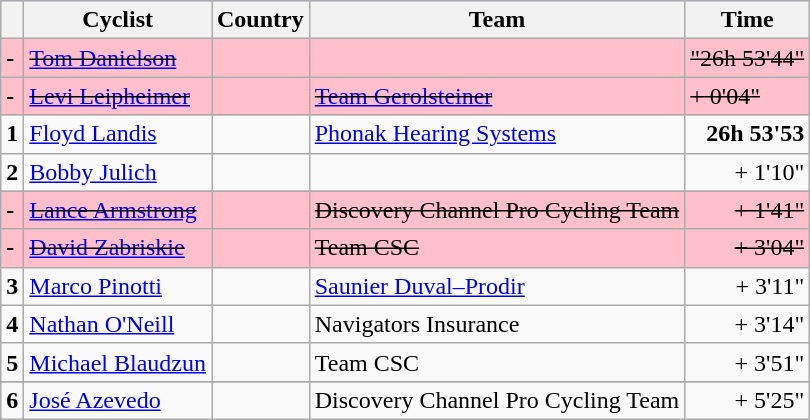<table class="wikitable">
<tr style="background:#ccccff;">
<th></th>
<th>Cyclist</th>
<th>Country</th>
<th>Team</th>
<th>Time</th>
</tr>
<tr style="background:pink">
<td><strong>-</strong></td>
<td><del><a href='#'>Tom Danielson</a></del></td>
<td><del></del></td>
<td><del></del></td>
<td align="right"><del>"26h 53'44"</del></td>
</tr>
<tr style="background:pink">
<td><strong>-</strong></td>
<td><del><a href='#'>Levi Leipheimer</a></del></td>
<td><del></del></td>
<td><del><a href='#'>Team Gerolsteiner</a></del></td>
<td calign="right"><del>+ 0'04"</del></td>
</tr>
<tr>
<td><strong>1</strong></td>
<td><a href='#'>Floyd Landis</a></td>
<td></td>
<td><a href='#'>Phonak Hearing Systems</a></td>
<td align="right"><strong>26h 53'53</strong></td>
</tr>
<tr>
<td><strong>2</strong></td>
<td><a href='#'>Bobby Julich</a></td>
<td></td>
<td></td>
<td align="right">+ 1'10"</td>
</tr>
<tr style="background:pink">
<td><strong>-</strong></td>
<td><del><a href='#'>Lance Armstrong</a></del></td>
<td><del></del></td>
<td><del>Discovery Channel Pro Cycling Team</del></td>
<td align="right"><del>+ 1'41"</del></td>
</tr>
<tr style="background:pink">
<td><strong>-</strong></td>
<td><del><a href='#'>David Zabriskie</a></del></td>
<td><del></del></td>
<td><del>Team CSC</del></td>
<td align="right"><del>+ 3'04"</del></td>
</tr>
<tr>
<td><strong>3</strong></td>
<td><a href='#'>Marco Pinotti</a></td>
<td></td>
<td><a href='#'>Saunier Duval–Prodir</a></td>
<td align="right">+ 3'11"</td>
</tr>
<tr>
<td><strong>4</strong></td>
<td><a href='#'>Nathan O'Neill</a></td>
<td></td>
<td>Navigators Insurance</td>
<td align="right">+ 3'14"</td>
</tr>
<tr>
<td><strong>5</strong></td>
<td><a href='#'>Michael Blaudzun</a></td>
<td></td>
<td>Team CSC</td>
<td align="right">+ 3'51"</td>
</tr>
<tr>
</tr>
<tr>
<td><strong>6</strong></td>
<td><a href='#'>José Azevedo</a></td>
<td></td>
<td>Discovery Channel Pro Cycling Team</td>
<td align="right">+ 5'25"</td>
</tr>
</table>
